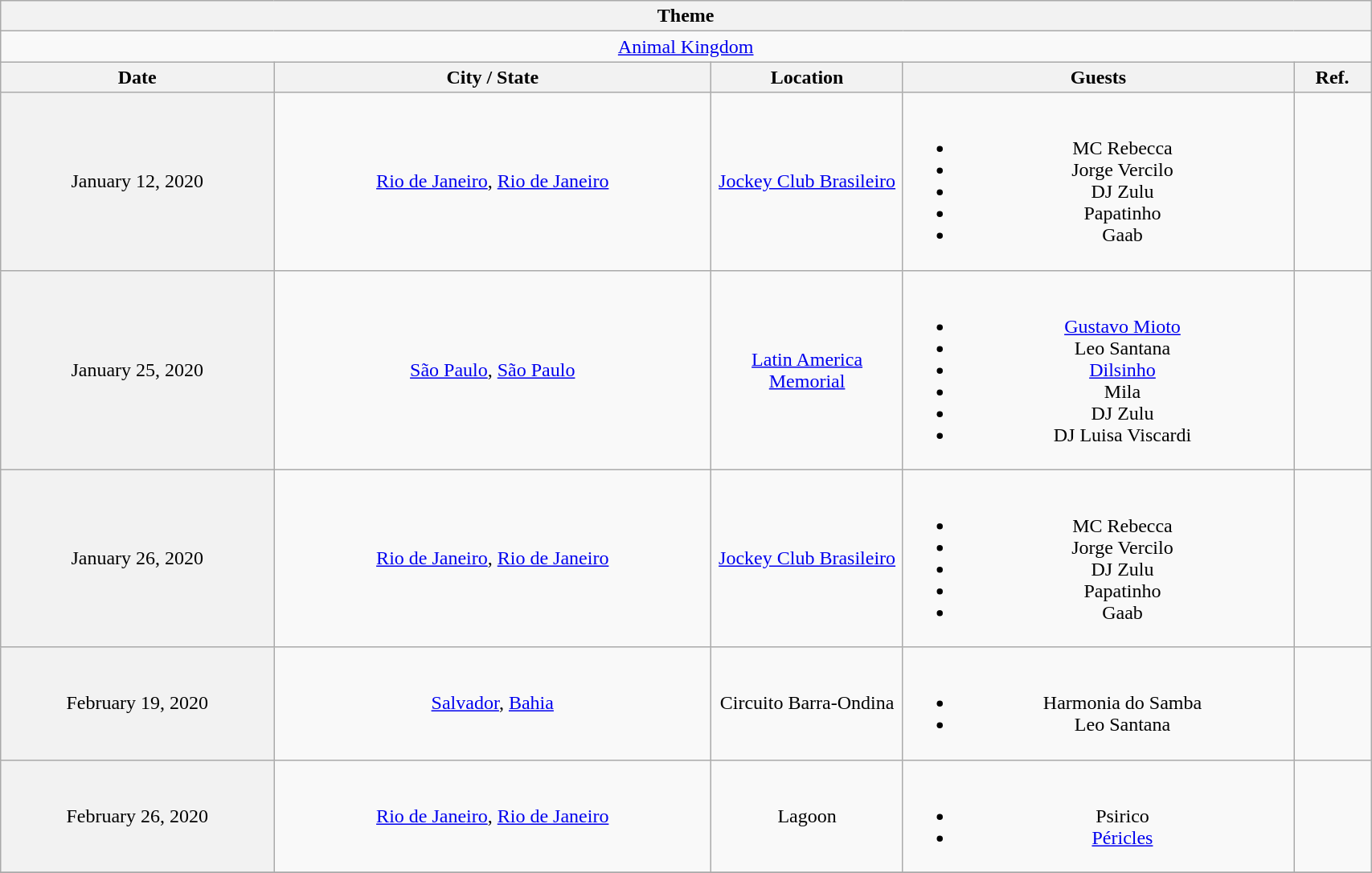<table class="wikitable plainrowheaders" style="text-align:center;" width="90%">
<tr>
<th colspan="5">Theme</th>
</tr>
<tr>
<td colspan="5"><a href='#'>Animal Kingdom</a></td>
</tr>
<tr>
<th scope="col">Date</th>
<th scope="col">City / State</th>
<th scope="col" width="14%">Location</th>
<th scope="col">Guests</th>
<th>Ref.</th>
</tr>
<tr>
<td scope="row" style="background-color: #f2f2f2;">January 12, 2020</td>
<td><a href='#'>Rio de Janeiro</a>, <a href='#'>Rio de Janeiro</a></td>
<td><a href='#'>Jockey Club Brasileiro</a></td>
<td><br><ul><li>MC Rebecca</li><li>Jorge Vercilo</li><li>DJ Zulu</li><li>Papatinho</li><li>Gaab</li></ul></td>
<td></td>
</tr>
<tr>
<td scope="row" style="background-color: #f2f2f2;">January 25, 2020</td>
<td><a href='#'>São Paulo</a>, <a href='#'>São Paulo</a></td>
<td><a href='#'>Latin America Memorial</a></td>
<td><br><ul><li><a href='#'>Gustavo Mioto</a></li><li>Leo Santana</li><li><a href='#'>Dilsinho</a></li><li>Mila</li><li>DJ Zulu</li><li>DJ Luisa Viscardi</li></ul></td>
<td></td>
</tr>
<tr>
<td scope="row" style="background-color: #f2f2f2;">January 26, 2020</td>
<td><a href='#'>Rio de Janeiro</a>, <a href='#'>Rio de Janeiro</a></td>
<td><a href='#'>Jockey Club Brasileiro</a></td>
<td><br><ul><li>MC Rebecca</li><li>Jorge Vercilo</li><li>DJ Zulu</li><li>Papatinho</li><li>Gaab</li></ul></td>
<td></td>
</tr>
<tr>
<td scope="row" style="background-color: #f2f2f2;">February 19, 2020</td>
<td><a href='#'>Salvador</a>, <a href='#'>Bahia</a></td>
<td>Circuito Barra-Ondina</td>
<td><br><ul><li>Harmonia do Samba</li><li>Leo Santana</li></ul></td>
<td></td>
</tr>
<tr>
<td scope="row" style="background-color: #f2f2f2;">February 26, 2020</td>
<td><a href='#'>Rio de Janeiro</a>, <a href='#'>Rio de Janeiro</a></td>
<td>Lagoon</td>
<td><br><ul><li>Psirico</li><li><a href='#'>Péricles</a></li></ul></td>
<td></td>
</tr>
<tr>
</tr>
</table>
